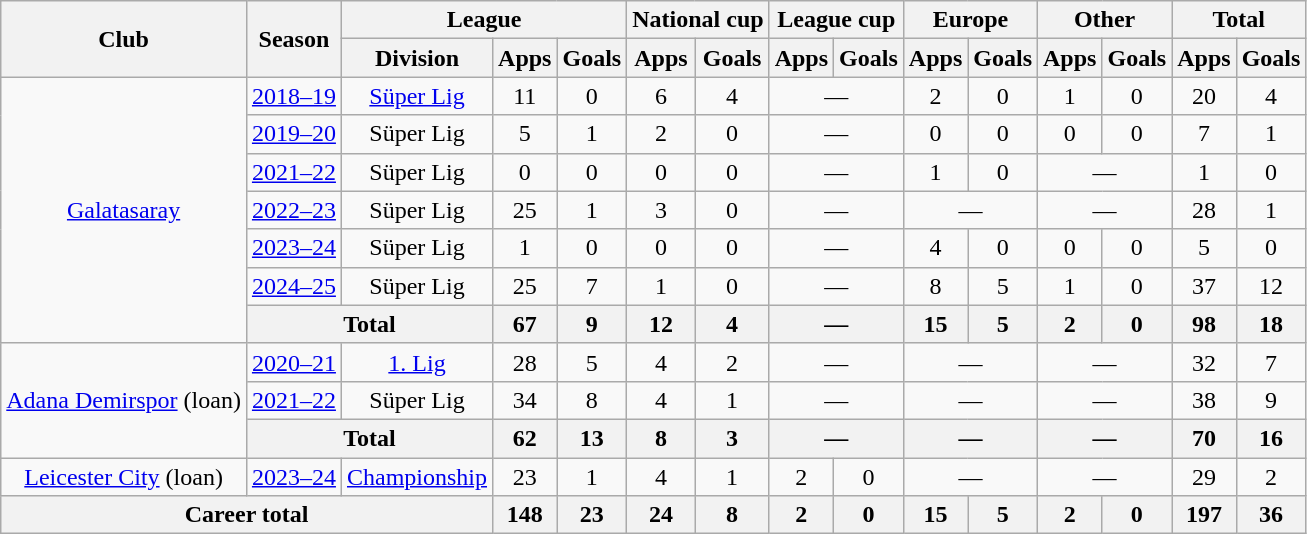<table class="wikitable" style="text-align:center">
<tr>
<th rowspan="2">Club</th>
<th rowspan="2">Season</th>
<th colspan="3">League</th>
<th colspan="2">National cup</th>
<th colspan="2">League cup</th>
<th colspan="2">Europe</th>
<th colspan="2">Other</th>
<th colspan="2">Total</th>
</tr>
<tr>
<th>Division</th>
<th>Apps</th>
<th>Goals</th>
<th>Apps</th>
<th>Goals</th>
<th>Apps</th>
<th>Goals</th>
<th>Apps</th>
<th>Goals</th>
<th>Apps</th>
<th>Goals</th>
<th>Apps</th>
<th>Goals</th>
</tr>
<tr>
<td rowspan="7"><a href='#'>Galatasaray</a></td>
<td><a href='#'>2018–19</a></td>
<td><a href='#'>Süper Lig</a></td>
<td>11</td>
<td>0</td>
<td>6</td>
<td>4</td>
<td colspan="2">—</td>
<td>2</td>
<td>0</td>
<td>1</td>
<td>0</td>
<td>20</td>
<td>4</td>
</tr>
<tr>
<td><a href='#'>2019–20</a></td>
<td>Süper Lig</td>
<td>5</td>
<td>1</td>
<td>2</td>
<td>0</td>
<td colspan="2">—</td>
<td>0</td>
<td>0</td>
<td>0</td>
<td>0</td>
<td>7</td>
<td>1</td>
</tr>
<tr>
<td><a href='#'>2021–22</a></td>
<td>Süper Lig</td>
<td>0</td>
<td>0</td>
<td>0</td>
<td>0</td>
<td colspan="2">—</td>
<td>1</td>
<td>0</td>
<td colspan="2">—</td>
<td>1</td>
<td>0</td>
</tr>
<tr>
<td><a href='#'>2022–23</a></td>
<td>Süper Lig</td>
<td>25</td>
<td>1</td>
<td>3</td>
<td>0</td>
<td colspan="2">—</td>
<td colspan="2">—</td>
<td colspan="2">—</td>
<td>28</td>
<td>1</td>
</tr>
<tr>
<td><a href='#'>2023–24</a></td>
<td>Süper Lig</td>
<td>1</td>
<td>0</td>
<td>0</td>
<td>0</td>
<td colspan="2">—</td>
<td>4</td>
<td>0</td>
<td>0</td>
<td>0</td>
<td>5</td>
<td>0</td>
</tr>
<tr>
<td><a href='#'>2024–25</a></td>
<td>Süper Lig</td>
<td>25</td>
<td>7</td>
<td>1</td>
<td>0</td>
<td colspan="2">—</td>
<td>8</td>
<td>5</td>
<td>1</td>
<td>0</td>
<td>37</td>
<td>12</td>
</tr>
<tr>
<th colspan="2">Total</th>
<th>67</th>
<th>9</th>
<th>12</th>
<th>4</th>
<th colspan="2">—</th>
<th>15</th>
<th>5</th>
<th>2</th>
<th>0</th>
<th>98</th>
<th>18</th>
</tr>
<tr>
<td rowspan="3"><a href='#'>Adana Demirspor</a> (loan)</td>
<td><a href='#'>2020–21</a></td>
<td><a href='#'>1. Lig</a></td>
<td>28</td>
<td>5</td>
<td>4</td>
<td>2</td>
<td colspan="2">—</td>
<td colspan="2">—</td>
<td colspan="2">—</td>
<td>32</td>
<td>7</td>
</tr>
<tr>
<td><a href='#'>2021–22</a></td>
<td>Süper Lig</td>
<td>34</td>
<td>8</td>
<td>4</td>
<td>1</td>
<td colspan="2">—</td>
<td colspan="2">—</td>
<td colspan="2">—</td>
<td>38</td>
<td>9</td>
</tr>
<tr>
<th colspan="2">Total</th>
<th>62</th>
<th>13</th>
<th>8</th>
<th>3</th>
<th colspan="2">—</th>
<th colspan="2">—</th>
<th colspan="2">—</th>
<th>70</th>
<th>16</th>
</tr>
<tr>
<td><a href='#'>Leicester City</a> (loan)</td>
<td><a href='#'>2023–24</a></td>
<td><a href='#'>Championship</a></td>
<td>23</td>
<td>1</td>
<td>4</td>
<td>1</td>
<td>2</td>
<td>0</td>
<td colspan="2">—</td>
<td colspan="2">—</td>
<td>29</td>
<td>2</td>
</tr>
<tr>
<th colspan="3">Career total</th>
<th>148</th>
<th>23</th>
<th>24</th>
<th>8</th>
<th>2</th>
<th>0</th>
<th>15</th>
<th>5</th>
<th>2</th>
<th>0</th>
<th>197</th>
<th>36</th>
</tr>
</table>
